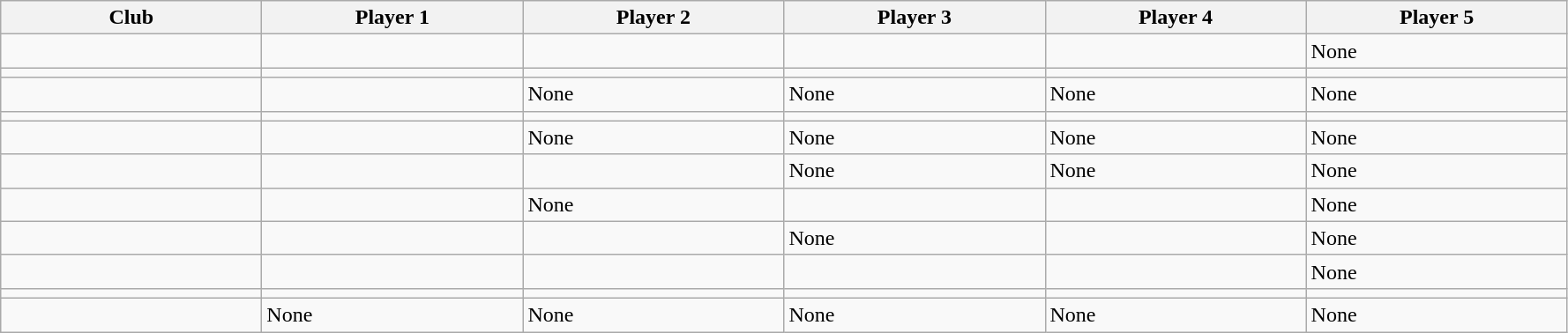<table class="wikitable ">
<tr>
<th style="width:190px;">Club</th>
<th style="width:190px;">Player 1</th>
<th style="width:190px;">Player 2</th>
<th style="width:190px;">Player 3</th>
<th style="width:190px;">Player 4</th>
<th style="width:190px;">Player 5</th>
</tr>
<tr>
<td></td>
<td></td>
<td></td>
<td></td>
<td></td>
<td>None</td>
</tr>
<tr>
<td></td>
<td></td>
<td></td>
<td></td>
<td></td>
<td></td>
</tr>
<tr>
<td></td>
<td></td>
<td>None</td>
<td>None</td>
<td>None</td>
<td>None</td>
</tr>
<tr>
<td></td>
<td></td>
<td></td>
<td></td>
<td></td>
<td></td>
</tr>
<tr>
<td></td>
<td></td>
<td>None</td>
<td>None</td>
<td>None</td>
<td>None</td>
</tr>
<tr>
<td></td>
<td></td>
<td></td>
<td>None</td>
<td>None</td>
<td>None</td>
</tr>
<tr>
<td></td>
<td></td>
<td>None</td>
<td></td>
<td></td>
<td>None</td>
</tr>
<tr>
<td></td>
<td></td>
<td></td>
<td>None</td>
<td></td>
<td>None</td>
</tr>
<tr>
<td></td>
<td></td>
<td></td>
<td></td>
<td></td>
<td>None</td>
</tr>
<tr>
<td></td>
<td></td>
<td></td>
<td></td>
<td></td>
<td></td>
</tr>
<tr>
<td></td>
<td>None</td>
<td>None</td>
<td>None</td>
<td>None</td>
<td>None</td>
</tr>
</table>
